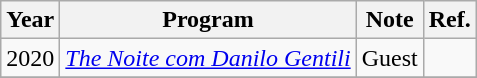<table class="wikitable">
<tr>
<th>Year</th>
<th>Program</th>
<th>Note</th>
<th>Ref.</th>
</tr>
<tr>
<td>2020</td>
<td><em><a href='#'>The Noite com Danilo Gentili</a></em></td>
<td>Guest</td>
<td></td>
</tr>
<tr>
</tr>
</table>
